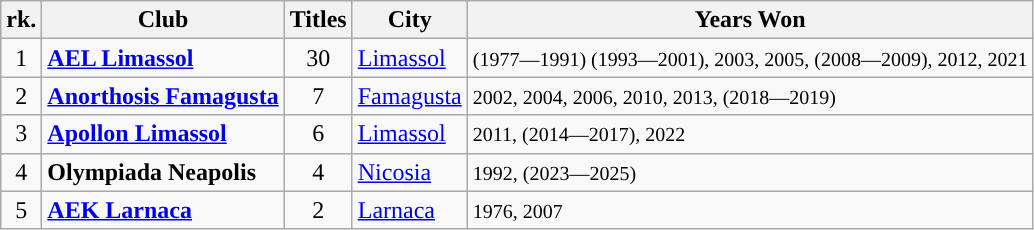<table class="wikitable">
<tr>
<th scope="col">rk.</th>
<th scope="col">Club</th>
<th scope="col">Titles</th>
<th scope="col">City</th>
<th scope="col">Years Won</th>
</tr>
<tr>
<td align="center">1</td>
<td><strong><a href='#'>AEL Limassol</a></strong></td>
<td style="text-align:center;">30</td>
<td><a href='#'>Limassol</a></td>
<td><small>(1977—1991) (1993—2001), 2003, 2005, (2008—2009), 2012, 2021</small></td>
</tr>
<tr>
<td align="center">2</td>
<td><strong><a href='#'>Anorthosis Famagusta</a></strong></td>
<td style="text-align:center;">7</td>
<td><a href='#'>Famagusta</a></td>
<td><small>2002, 2004, 2006, 2010, 2013, (2018—2019) </small></td>
</tr>
<tr>
<td align="center">3</td>
<td><strong><a href='#'>Apollon Limassol</a></strong></td>
<td style="text-align:center;">6</td>
<td><a href='#'>Limassol</a></td>
<td><small>2011, (2014—2017), 2022 </small></td>
</tr>
<tr>
<td align="center">4</td>
<td><strong>Olympiada Neapolis</strong></td>
<td style="text-align:center;">4</td>
<td><a href='#'>Nicosia</a></td>
<td><small>1992, (2023—2025) </small></td>
</tr>
<tr>
<td align="center">5</td>
<td><strong><a href='#'>AEK Larnaca</a></strong></td>
<td style="text-align:center;">2</td>
<td><a href='#'>Larnaca</a></td>
<td><small>1976, 2007</small></td>
</tr>
</table>
